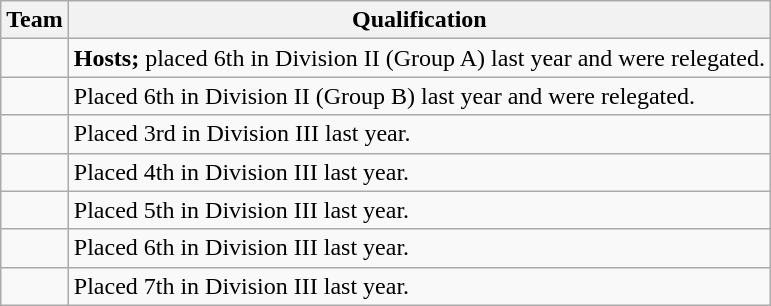<table class="wikitable">
<tr>
<th>Team</th>
<th>Qualification</th>
</tr>
<tr>
<td></td>
<td><strong>Hosts;</strong> placed 6th in Division II (Group A) last year and were relegated.</td>
</tr>
<tr>
<td></td>
<td>Placed 6th in Division II (Group B) last year and were relegated.</td>
</tr>
<tr>
<td></td>
<td>Placed 3rd in Division III last year.</td>
</tr>
<tr>
<td></td>
<td>Placed 4th in Division III last year.</td>
</tr>
<tr>
<td></td>
<td>Placed 5th in Division III last year.</td>
</tr>
<tr>
<td></td>
<td>Placed 6th in Division III last year.</td>
</tr>
<tr>
<td></td>
<td>Placed 7th in Division III last year.</td>
</tr>
</table>
